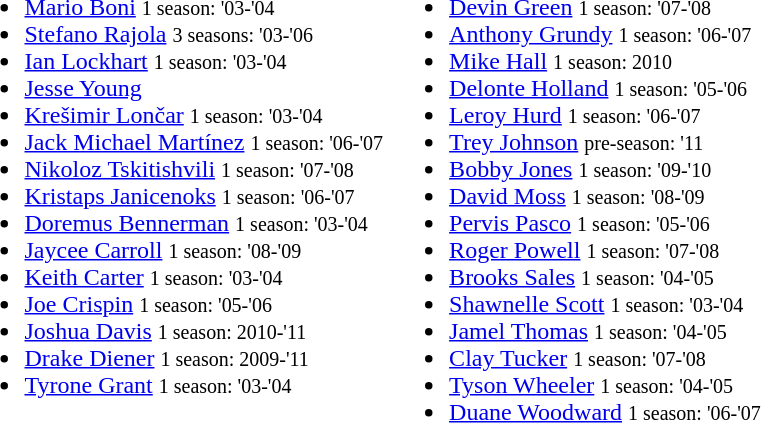<table>
<tr style="vertical-align: top;">
<td><br><ul><li> <a href='#'>Mario Boni</a> <small>1 season: '03-'04</small></li><li> <a href='#'>Stefano Rajola</a> <small>3 seasons: '03-'06</small></li><li> <a href='#'>Ian Lockhart</a> <small>1 season: '03-'04</small></li><li> <a href='#'>Jesse Young</a></li><li> <a href='#'>Krešimir Lončar</a> <small>1 season: '03-'04</small></li><li> <a href='#'>Jack Michael Martínez</a> <small>1 season: '06-'07</small></li><li> <a href='#'>Nikoloz Tskitishvili</a> <small>1 season: '07-'08</small></li><li> <a href='#'>Kristaps Janicenoks</a> <small>1 season: '06-'07</small></li><li> <a href='#'>Doremus Bennerman</a> <small>1 season: '03-'04</small></li><li> <a href='#'>Jaycee Carroll</a> <small>1 season: '08-'09</small></li><li> <a href='#'>Keith Carter</a> <small>1 season: '03-'04</small></li><li> <a href='#'>Joe Crispin</a> <small>1 season: '05-'06</small></li><li> <a href='#'>Joshua Davis</a> <small>1 season: 2010-'11</small></li><li> <a href='#'>Drake Diener</a> <small>1 season: 2009-'11</small></li><li> <a href='#'>Tyrone Grant</a> <small>1 season: '03-'04</small></li></ul></td>
<td><br><ul><li> <a href='#'>Devin Green</a> <small>1 season: '07-'08</small></li><li> <a href='#'>Anthony Grundy</a> <small>1 season: '06-'07</small></li><li> <a href='#'>Mike Hall</a> <small>1 season: 2010</small></li><li> <a href='#'>Delonte Holland</a> <small>1 season: '05-'06</small></li><li> <a href='#'>Leroy Hurd</a> <small>1 season: '06-'07</small></li><li> <a href='#'>Trey Johnson</a> <small>pre-season: '11</small></li><li> <a href='#'>Bobby Jones</a> <small>1 season: '09-'10</small></li><li> <a href='#'>David Moss</a> <small>1 season: '08-'09</small></li><li> <a href='#'>Pervis Pasco</a> <small>1 season: '05-'06</small></li><li> <a href='#'>Roger Powell</a> <small>1 season: '07-'08</small></li><li> <a href='#'>Brooks Sales</a> <small>1 season: '04-'05</small></li><li> <a href='#'>Shawnelle Scott</a> <small>1 season: '03-'04</small></li><li> <a href='#'>Jamel Thomas</a> <small>1 season: '04-'05</small></li><li> <a href='#'>Clay Tucker</a> <small>1 season: '07-'08</small></li><li> <a href='#'>Tyson Wheeler</a> <small>1 season: '04-'05</small></li><li> <a href='#'>Duane Woodward</a> <small>1 season: '06-'07</small></li></ul></td>
</tr>
</table>
